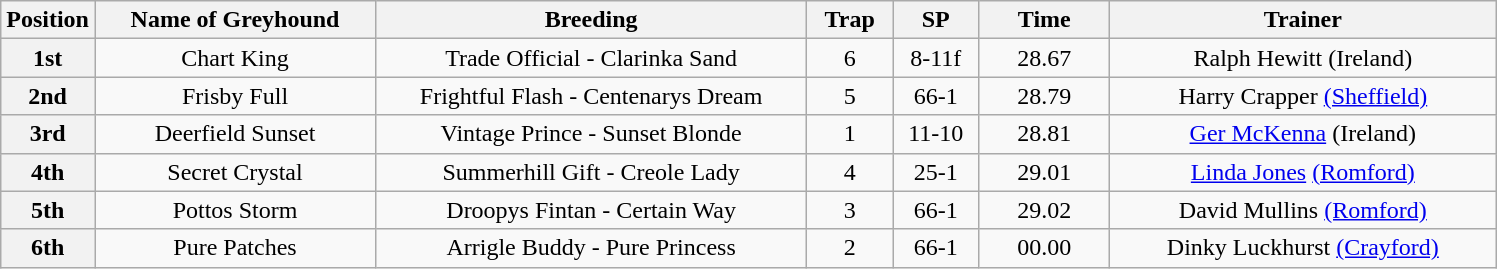<table class="wikitable" style="text-align: center">
<tr>
<th width=50>Position</th>
<th width=180>Name of Greyhound</th>
<th width=280>Breeding</th>
<th width=50>Trap</th>
<th width=50>SP</th>
<th width=80>Time</th>
<th width=250>Trainer</th>
</tr>
<tr>
<th>1st</th>
<td>Chart King</td>
<td>Trade Official - Clarinka Sand</td>
<td>6</td>
<td>8-11f</td>
<td>28.67</td>
<td>Ralph Hewitt (Ireland)</td>
</tr>
<tr>
<th>2nd</th>
<td>Frisby Full</td>
<td>Frightful Flash - Centenarys Dream</td>
<td>5</td>
<td>66-1</td>
<td>28.79</td>
<td>Harry Crapper <a href='#'>(Sheffield)</a></td>
</tr>
<tr>
<th>3rd</th>
<td>Deerfield Sunset</td>
<td>Vintage Prince - Sunset Blonde</td>
<td>1</td>
<td>11-10</td>
<td>28.81</td>
<td><a href='#'>Ger McKenna</a> (Ireland)</td>
</tr>
<tr>
<th>4th</th>
<td>Secret Crystal</td>
<td>Summerhill Gift - Creole Lady</td>
<td>4</td>
<td>25-1</td>
<td>29.01</td>
<td><a href='#'>Linda Jones</a> <a href='#'>(Romford)</a></td>
</tr>
<tr>
<th>5th</th>
<td>Pottos Storm</td>
<td>Droopys Fintan - Certain Way</td>
<td>3</td>
<td>66-1</td>
<td>29.02</td>
<td>David Mullins <a href='#'>(Romford)</a></td>
</tr>
<tr>
<th>6th</th>
<td>Pure Patches</td>
<td>Arrigle Buddy - Pure Princess</td>
<td>2</td>
<td>66-1</td>
<td>00.00</td>
<td>Dinky Luckhurst <a href='#'>(Crayford)</a></td>
</tr>
</table>
